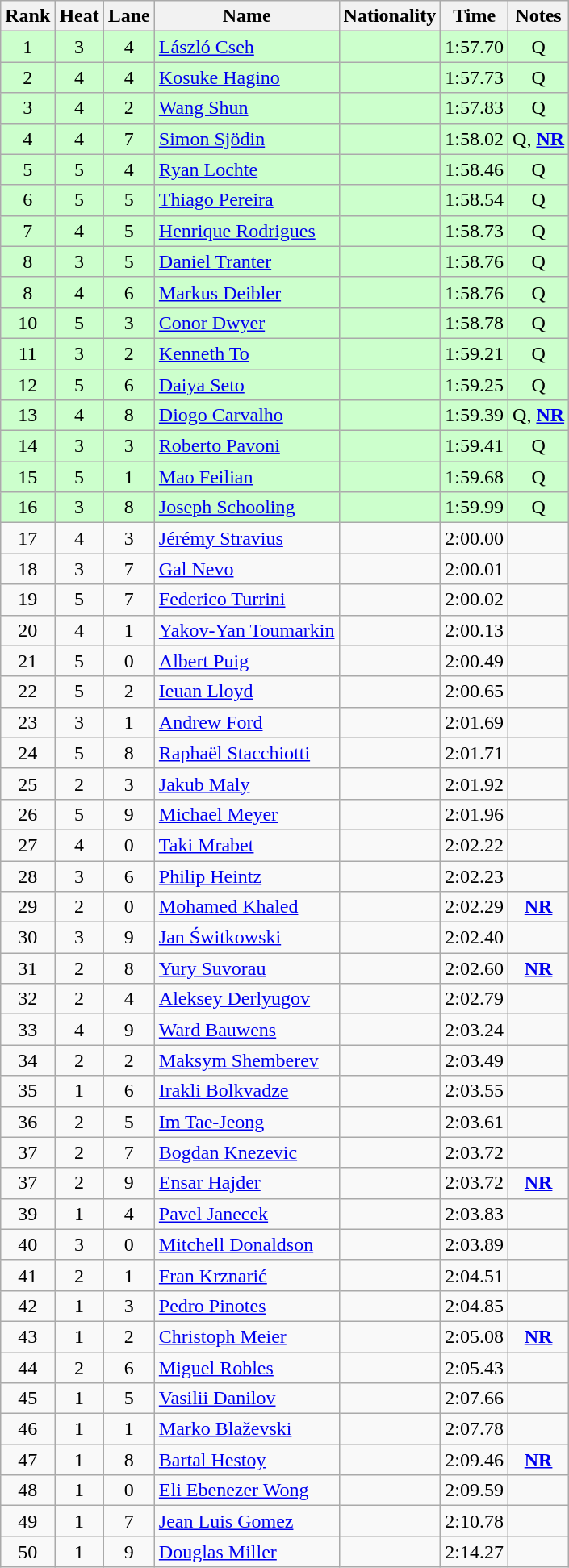<table class="wikitable sortable" style="text-align:center">
<tr>
<th>Rank</th>
<th>Heat</th>
<th>Lane</th>
<th>Name</th>
<th>Nationality</th>
<th>Time</th>
<th>Notes</th>
</tr>
<tr bgcolor=ccffcc>
<td>1</td>
<td>3</td>
<td>4</td>
<td align=left><a href='#'>László Cseh</a></td>
<td align=left></td>
<td>1:57.70</td>
<td>Q</td>
</tr>
<tr bgcolor=ccffcc>
<td>2</td>
<td>4</td>
<td>4</td>
<td align=left><a href='#'>Kosuke Hagino</a></td>
<td align=left></td>
<td>1:57.73</td>
<td>Q</td>
</tr>
<tr bgcolor=ccffcc>
<td>3</td>
<td>4</td>
<td>2</td>
<td align=left><a href='#'>Wang Shun</a></td>
<td align=left></td>
<td>1:57.83</td>
<td>Q</td>
</tr>
<tr bgcolor=ccffcc>
<td>4</td>
<td>4</td>
<td>7</td>
<td align=left><a href='#'>Simon Sjödin</a></td>
<td align=left></td>
<td>1:58.02</td>
<td>Q, <strong><a href='#'>NR</a></strong></td>
</tr>
<tr bgcolor=ccffcc>
<td>5</td>
<td>5</td>
<td>4</td>
<td align=left><a href='#'>Ryan Lochte</a></td>
<td align=left></td>
<td>1:58.46</td>
<td>Q</td>
</tr>
<tr bgcolor=ccffcc>
<td>6</td>
<td>5</td>
<td>5</td>
<td align=left><a href='#'>Thiago Pereira</a></td>
<td align=left></td>
<td>1:58.54</td>
<td>Q</td>
</tr>
<tr bgcolor=ccffcc>
<td>7</td>
<td>4</td>
<td>5</td>
<td align=left><a href='#'>Henrique Rodrigues</a></td>
<td align=left></td>
<td>1:58.73</td>
<td>Q</td>
</tr>
<tr bgcolor=ccffcc>
<td>8</td>
<td>3</td>
<td>5</td>
<td align=left><a href='#'>Daniel Tranter</a></td>
<td align=left></td>
<td>1:58.76</td>
<td>Q</td>
</tr>
<tr bgcolor=ccffcc>
<td>8</td>
<td>4</td>
<td>6</td>
<td align=left><a href='#'>Markus Deibler</a></td>
<td align=left></td>
<td>1:58.76</td>
<td>Q</td>
</tr>
<tr bgcolor=ccffcc>
<td>10</td>
<td>5</td>
<td>3</td>
<td align=left><a href='#'>Conor Dwyer</a></td>
<td align=left></td>
<td>1:58.78</td>
<td>Q</td>
</tr>
<tr bgcolor=ccffcc>
<td>11</td>
<td>3</td>
<td>2</td>
<td align=left><a href='#'>Kenneth To</a></td>
<td align=left></td>
<td>1:59.21</td>
<td>Q</td>
</tr>
<tr bgcolor=ccffcc>
<td>12</td>
<td>5</td>
<td>6</td>
<td align=left><a href='#'>Daiya Seto</a></td>
<td align=left></td>
<td>1:59.25</td>
<td>Q</td>
</tr>
<tr bgcolor=ccffcc>
<td>13</td>
<td>4</td>
<td>8</td>
<td align=left><a href='#'>Diogo Carvalho</a></td>
<td align=left></td>
<td>1:59.39</td>
<td>Q, <strong><a href='#'>NR</a></strong></td>
</tr>
<tr bgcolor=ccffcc>
<td>14</td>
<td>3</td>
<td>3</td>
<td align=left><a href='#'>Roberto Pavoni</a></td>
<td align=left></td>
<td>1:59.41</td>
<td>Q</td>
</tr>
<tr bgcolor=ccffcc>
<td>15</td>
<td>5</td>
<td>1</td>
<td align=left><a href='#'>Mao Feilian</a></td>
<td align=left></td>
<td>1:59.68</td>
<td>Q</td>
</tr>
<tr bgcolor=ccffcc>
<td>16</td>
<td>3</td>
<td>8</td>
<td align=left><a href='#'>Joseph Schooling</a></td>
<td align=left></td>
<td>1:59.99</td>
<td>Q</td>
</tr>
<tr>
<td>17</td>
<td>4</td>
<td>3</td>
<td align=left><a href='#'>Jérémy Stravius</a></td>
<td align=left></td>
<td>2:00.00</td>
<td></td>
</tr>
<tr>
<td>18</td>
<td>3</td>
<td>7</td>
<td align=left><a href='#'>Gal Nevo</a></td>
<td align=left></td>
<td>2:00.01</td>
<td></td>
</tr>
<tr>
<td>19</td>
<td>5</td>
<td>7</td>
<td align=left><a href='#'>Federico Turrini</a></td>
<td align=left></td>
<td>2:00.02</td>
<td></td>
</tr>
<tr>
<td>20</td>
<td>4</td>
<td>1</td>
<td align=left><a href='#'>Yakov-Yan Toumarkin</a></td>
<td align=left></td>
<td>2:00.13</td>
<td></td>
</tr>
<tr>
<td>21</td>
<td>5</td>
<td>0</td>
<td align=left><a href='#'>Albert Puig</a></td>
<td align=left></td>
<td>2:00.49</td>
<td></td>
</tr>
<tr>
<td>22</td>
<td>5</td>
<td>2</td>
<td align=left><a href='#'>Ieuan Lloyd</a></td>
<td align=left></td>
<td>2:00.65</td>
<td></td>
</tr>
<tr>
<td>23</td>
<td>3</td>
<td>1</td>
<td align=left><a href='#'>Andrew Ford</a></td>
<td align=left></td>
<td>2:01.69</td>
<td></td>
</tr>
<tr>
<td>24</td>
<td>5</td>
<td>8</td>
<td align=left><a href='#'>Raphaël Stacchiotti</a></td>
<td align=left></td>
<td>2:01.71</td>
<td></td>
</tr>
<tr>
<td>25</td>
<td>2</td>
<td>3</td>
<td align=left><a href='#'>Jakub Maly</a></td>
<td align=left></td>
<td>2:01.92</td>
<td></td>
</tr>
<tr>
<td>26</td>
<td>5</td>
<td>9</td>
<td align=left><a href='#'>Michael Meyer</a></td>
<td align=left></td>
<td>2:01.96</td>
<td></td>
</tr>
<tr>
<td>27</td>
<td>4</td>
<td>0</td>
<td align=left><a href='#'>Taki Mrabet</a></td>
<td align=left></td>
<td>2:02.22</td>
<td></td>
</tr>
<tr>
<td>28</td>
<td>3</td>
<td>6</td>
<td align=left><a href='#'>Philip Heintz</a></td>
<td align=left></td>
<td>2:02.23</td>
<td></td>
</tr>
<tr>
<td>29</td>
<td>2</td>
<td>0</td>
<td align=left><a href='#'>Mohamed Khaled</a></td>
<td align=left></td>
<td>2:02.29</td>
<td><strong><a href='#'>NR</a></strong></td>
</tr>
<tr>
<td>30</td>
<td>3</td>
<td>9</td>
<td align=left><a href='#'>Jan Świtkowski</a></td>
<td align=left></td>
<td>2:02.40</td>
<td></td>
</tr>
<tr>
<td>31</td>
<td>2</td>
<td>8</td>
<td align=left><a href='#'>Yury Suvorau</a></td>
<td align=left></td>
<td>2:02.60</td>
<td><strong><a href='#'>NR</a></strong></td>
</tr>
<tr>
<td>32</td>
<td>2</td>
<td>4</td>
<td align=left><a href='#'>Aleksey Derlyugov</a></td>
<td align=left></td>
<td>2:02.79</td>
<td></td>
</tr>
<tr>
<td>33</td>
<td>4</td>
<td>9</td>
<td align=left><a href='#'>Ward Bauwens</a></td>
<td align=left></td>
<td>2:03.24</td>
<td></td>
</tr>
<tr>
<td>34</td>
<td>2</td>
<td>2</td>
<td align=left><a href='#'>Maksym Shemberev</a></td>
<td align=left></td>
<td>2:03.49</td>
<td></td>
</tr>
<tr>
<td>35</td>
<td>1</td>
<td>6</td>
<td align=left><a href='#'>Irakli Bolkvadze</a></td>
<td align=left></td>
<td>2:03.55</td>
<td></td>
</tr>
<tr>
<td>36</td>
<td>2</td>
<td>5</td>
<td align=left><a href='#'>Im Tae-Jeong</a></td>
<td align=left></td>
<td>2:03.61</td>
<td></td>
</tr>
<tr>
<td>37</td>
<td>2</td>
<td>7</td>
<td align=left><a href='#'>Bogdan Knezevic</a></td>
<td align=left></td>
<td>2:03.72</td>
<td></td>
</tr>
<tr>
<td>37</td>
<td>2</td>
<td>9</td>
<td align=left><a href='#'>Ensar Hajder</a></td>
<td align=left></td>
<td>2:03.72</td>
<td><strong><a href='#'>NR</a></strong></td>
</tr>
<tr>
<td>39</td>
<td>1</td>
<td>4</td>
<td align=left><a href='#'>Pavel Janecek</a></td>
<td align=left></td>
<td>2:03.83</td>
<td></td>
</tr>
<tr>
<td>40</td>
<td>3</td>
<td>0</td>
<td align=left><a href='#'>Mitchell Donaldson</a></td>
<td align=left></td>
<td>2:03.89</td>
<td></td>
</tr>
<tr>
<td>41</td>
<td>2</td>
<td>1</td>
<td align=left><a href='#'>Fran Krznarić</a></td>
<td align=left></td>
<td>2:04.51</td>
<td></td>
</tr>
<tr>
<td>42</td>
<td>1</td>
<td>3</td>
<td align=left><a href='#'>Pedro Pinotes</a></td>
<td align=left></td>
<td>2:04.85</td>
<td></td>
</tr>
<tr>
<td>43</td>
<td>1</td>
<td>2</td>
<td align=left><a href='#'>Christoph Meier</a></td>
<td align=left></td>
<td>2:05.08</td>
<td><strong><a href='#'>NR</a></strong></td>
</tr>
<tr>
<td>44</td>
<td>2</td>
<td>6</td>
<td align=left><a href='#'>Miguel Robles</a></td>
<td align=left></td>
<td>2:05.43</td>
<td></td>
</tr>
<tr>
<td>45</td>
<td>1</td>
<td>5</td>
<td align=left><a href='#'>Vasilii Danilov</a></td>
<td align=left></td>
<td>2:07.66</td>
<td></td>
</tr>
<tr>
<td>46</td>
<td>1</td>
<td>1</td>
<td align=left><a href='#'>Marko Blaževski</a></td>
<td align=left></td>
<td>2:07.78</td>
<td></td>
</tr>
<tr>
<td>47</td>
<td>1</td>
<td>8</td>
<td align=left><a href='#'>Bartal Hestoy</a></td>
<td align=left></td>
<td>2:09.46</td>
<td><strong><a href='#'>NR</a></strong></td>
</tr>
<tr>
<td>48</td>
<td>1</td>
<td>0</td>
<td align=left><a href='#'>Eli Ebenezer Wong</a></td>
<td align=left></td>
<td>2:09.59</td>
<td></td>
</tr>
<tr>
<td>49</td>
<td>1</td>
<td>7</td>
<td align=left><a href='#'>Jean Luis Gomez</a></td>
<td align=left></td>
<td>2:10.78</td>
<td></td>
</tr>
<tr>
<td>50</td>
<td>1</td>
<td>9</td>
<td align=left><a href='#'>Douglas Miller</a></td>
<td align=left></td>
<td>2:14.27</td>
<td></td>
</tr>
</table>
